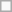<table class="wikitable">
<tr>
<td></td>
</tr>
</table>
